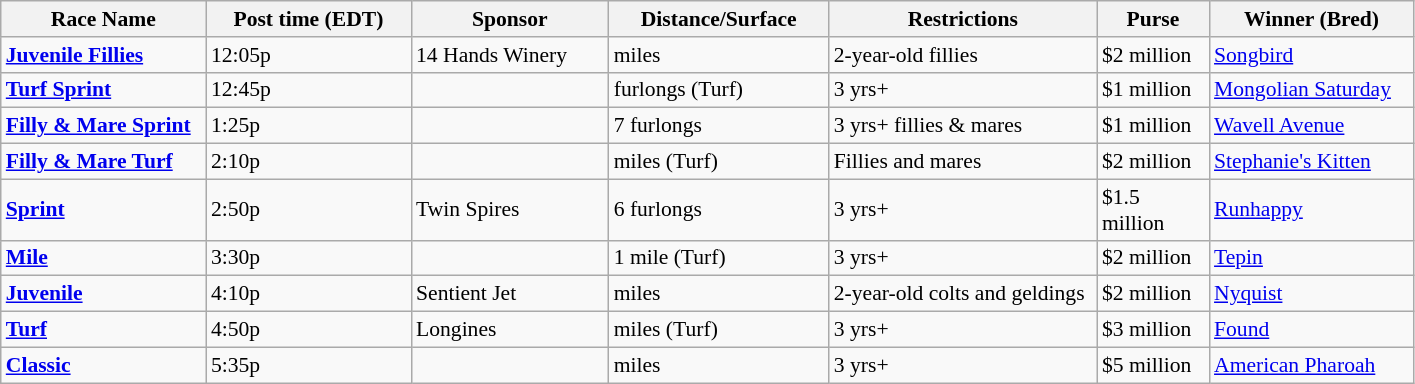<table class="wikitable" style="font-size:90%">
<tr>
<th style="width:130px">Race Name</th>
<th style="width:130px">Post time (EDT)</th>
<th style="width:125px">Sponsor</th>
<th style="width:140px">Distance/Surface</th>
<th style="width:172px">Restrictions</th>
<th style="width:68px">Purse</th>
<th style="width:130px">Winner (Bred)</th>
</tr>
<tr>
<td><strong><a href='#'>Juvenile Fillies</a></strong></td>
<td>12:05p</td>
<td>14 Hands Winery</td>
<td> miles</td>
<td>2-year-old fillies</td>
<td>$2 million</td>
<td><a href='#'>Songbird</a></td>
</tr>
<tr>
<td><strong><a href='#'>Turf Sprint</a></strong></td>
<td>12:45p</td>
<td></td>
<td> furlongs (Turf)</td>
<td>3 yrs+</td>
<td>$1 million</td>
<td><a href='#'>Mongolian Saturday</a></td>
</tr>
<tr>
<td><strong><a href='#'>Filly & Mare Sprint</a></strong></td>
<td>1:25p</td>
<td></td>
<td>7 furlongs</td>
<td>3 yrs+ fillies & mares</td>
<td>$1 million</td>
<td><a href='#'>Wavell Avenue</a></td>
</tr>
<tr>
<td><strong><a href='#'>Filly & Mare Turf</a></strong></td>
<td>2:10p</td>
<td></td>
<td> miles (Turf)</td>
<td>Fillies and mares</td>
<td>$2 million</td>
<td><a href='#'>Stephanie's Kitten</a></td>
</tr>
<tr>
<td><strong><a href='#'>Sprint</a></strong></td>
<td>2:50p</td>
<td>Twin Spires</td>
<td>6 furlongs</td>
<td>3 yrs+</td>
<td>$1.5 million</td>
<td><a href='#'>Runhappy</a></td>
</tr>
<tr>
<td><strong><a href='#'>Mile</a></strong></td>
<td>3:30p</td>
<td></td>
<td>1 mile (Turf)</td>
<td>3 yrs+</td>
<td>$2 million</td>
<td><a href='#'>Tepin</a></td>
</tr>
<tr>
<td><strong><a href='#'>Juvenile</a></strong></td>
<td>4:10p</td>
<td>Sentient Jet</td>
<td> miles</td>
<td>2-year-old colts and geldings</td>
<td>$2 million</td>
<td><a href='#'>Nyquist</a></td>
</tr>
<tr>
<td><strong><a href='#'>Turf</a></strong></td>
<td>4:50p</td>
<td>Longines</td>
<td> miles (Turf)</td>
<td>3 yrs+</td>
<td>$3 million</td>
<td><a href='#'>Found</a></td>
</tr>
<tr>
<td><strong><a href='#'>Classic</a></strong></td>
<td>5:35p</td>
<td></td>
<td> miles</td>
<td>3 yrs+</td>
<td>$5 million</td>
<td><a href='#'>American Pharoah</a></td>
</tr>
</table>
